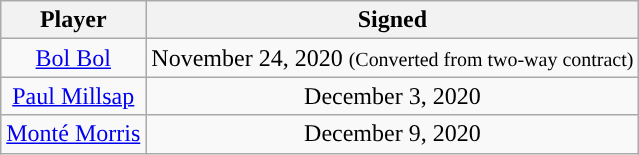<table class="wikitable sortable sortable" style="text-align: center">
<tr>
<th>Player</th>
<th>Signed</th>
</tr>
<tr>
<td><a href='#'>Bol Bol</a></td>
<td>November 24, 2020 <small>(Converted from two-way contract)</small></td>
</tr>
<tr>
<td><a href='#'>Paul Millsap</a></td>
<td>December 3, 2020</td>
</tr>
<tr>
<td><a href='#'>Monté Morris</a></td>
<td>December 9, 2020</td>
</tr>
</table>
